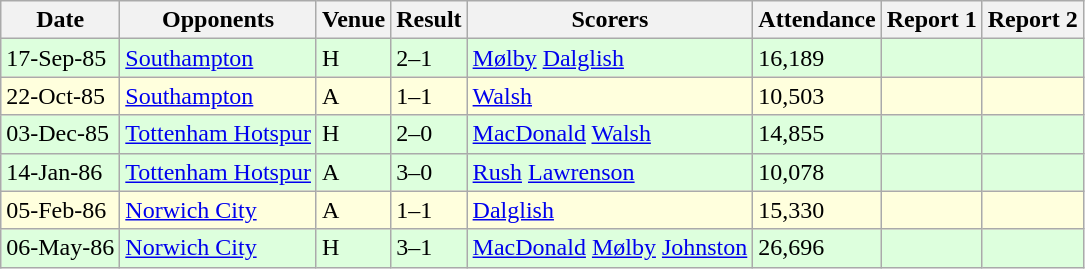<table class=wikitable>
<tr>
<th>Date</th>
<th>Opponents</th>
<th>Venue</th>
<th>Result</th>
<th>Scorers</th>
<th>Attendance</th>
<th>Report 1</th>
<th>Report 2</th>
</tr>
<tr bgcolor="#ddffdd">
<td>17-Sep-85</td>
<td><a href='#'>Southampton</a></td>
<td>H</td>
<td>2–1</td>
<td><a href='#'>Mølby</a>  <a href='#'>Dalglish</a> </td>
<td>16,189</td>
<td></td>
<td></td>
</tr>
<tr bgcolor="#ffffdd">
<td>22-Oct-85</td>
<td><a href='#'>Southampton</a></td>
<td>A</td>
<td>1–1</td>
<td><a href='#'>Walsh</a> </td>
<td>10,503</td>
<td></td>
<td></td>
</tr>
<tr bgcolor="#ddffdd">
<td>03-Dec-85</td>
<td><a href='#'>Tottenham Hotspur</a></td>
<td>H</td>
<td>2–0</td>
<td><a href='#'>MacDonald</a>  <a href='#'>Walsh</a> </td>
<td>14,855</td>
<td></td>
<td></td>
</tr>
<tr bgcolor="#ddffdd">
<td>14-Jan-86</td>
<td><a href='#'>Tottenham Hotspur</a></td>
<td>A</td>
<td>3–0</td>
<td><a href='#'>Rush</a>  <a href='#'>Lawrenson</a>  </td>
<td>10,078</td>
<td></td>
<td></td>
</tr>
<tr bgcolor="#ffffdd">
<td>05-Feb-86</td>
<td><a href='#'>Norwich City</a></td>
<td>A</td>
<td>1–1</td>
<td><a href='#'>Dalglish</a> </td>
<td>15,330</td>
<td></td>
<td></td>
</tr>
<tr bgcolor="#ddffdd">
<td>06-May-86</td>
<td><a href='#'>Norwich City</a></td>
<td>H</td>
<td>3–1</td>
<td><a href='#'>MacDonald</a>  <a href='#'>Mølby</a>  <a href='#'>Johnston</a> </td>
<td>26,696</td>
<td></td>
<td></td>
</tr>
</table>
